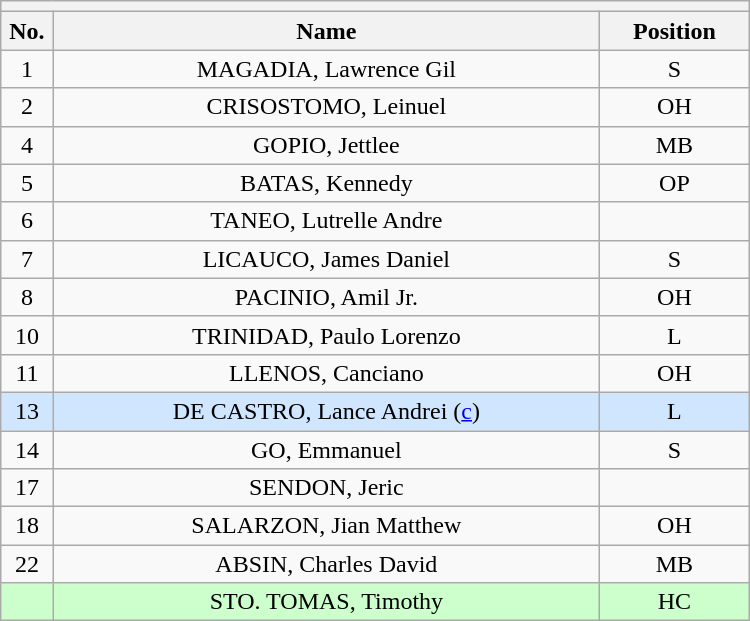<table class="wikitable mw-collapsible mw-collapsed" style="text-align:center; width:500px; border:none">
<tr>
<th style="text-align:center" colspan="3"></th>
</tr>
<tr>
<th style="width:7%">No.</th>
<th>Name</th>
<th style="width:20%">Position</th>
</tr>
<tr>
<td>1</td>
<td>MAGADIA, Lawrence Gil</td>
<td>S</td>
</tr>
<tr>
<td>2</td>
<td>CRISOSTOMO, Leinuel</td>
<td>OH</td>
</tr>
<tr>
<td>4</td>
<td>GOPIO, Jettlee</td>
<td>MB</td>
</tr>
<tr>
<td>5</td>
<td>BATAS, Kennedy</td>
<td>OP</td>
</tr>
<tr>
<td>6</td>
<td>TANEO, Lutrelle Andre</td>
<td></td>
</tr>
<tr>
<td>7</td>
<td>LICAUCO, James Daniel</td>
<td>S</td>
</tr>
<tr>
<td>8</td>
<td>PACINIO, Amil Jr.</td>
<td>OH</td>
</tr>
<tr>
<td>10</td>
<td>TRINIDAD, Paulo Lorenzo</td>
<td>L</td>
</tr>
<tr>
<td>11</td>
<td>LLENOS, Canciano</td>
<td>OH</td>
</tr>
<tr bgcolor=#D0E6FF>
<td>13</td>
<td>DE CASTRO, Lance Andrei (<a href='#'>c</a>)</td>
<td>L</td>
</tr>
<tr>
<td>14</td>
<td>GO, Emmanuel</td>
<td>S</td>
</tr>
<tr>
<td>17</td>
<td>SENDON, Jeric</td>
<td></td>
</tr>
<tr>
<td>18</td>
<td>SALARZON, Jian Matthew</td>
<td>OH</td>
</tr>
<tr>
<td>22</td>
<td>ABSIN, Charles David</td>
<td>MB</td>
</tr>
<tr bgcolor=#CCFFCC>
<td></td>
<td>STO. TOMAS, Timothy</td>
<td>HC</td>
</tr>
</table>
